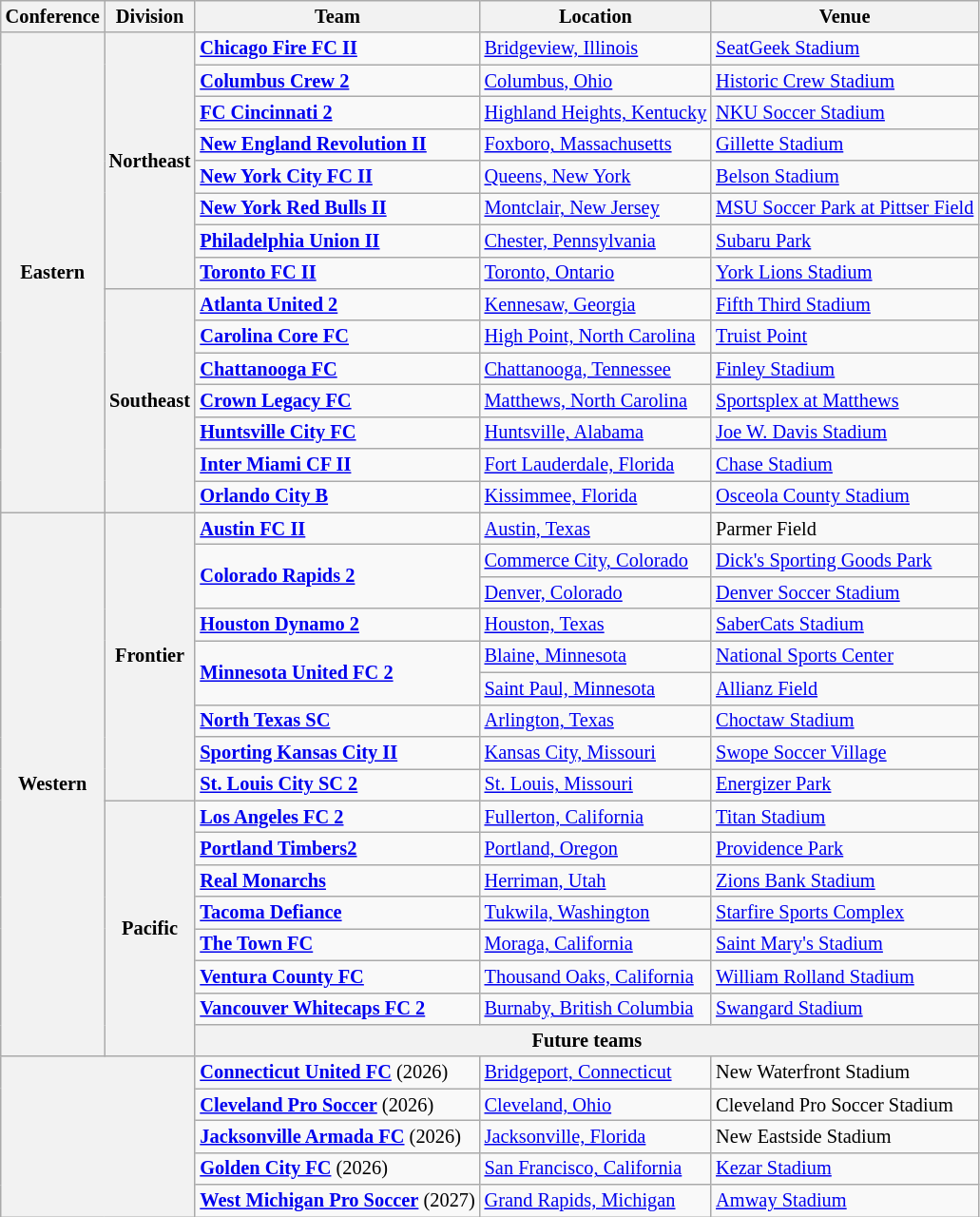<table class="wikitable" style="font-size:85%">
<tr>
<th>Conference</th>
<th>Division</th>
<th>Team</th>
<th>Location</th>
<th>Venue</th>
</tr>
<tr>
<th rowspan="15">Eastern</th>
<th rowspan="8">Northeast</th>
<td><strong><a href='#'>Chicago Fire FC II</a></strong></td>
<td><a href='#'>Bridgeview, Illinois</a></td>
<td><a href='#'>SeatGeek Stadium</a></td>
</tr>
<tr>
<td><strong><a href='#'>Columbus Crew 2</a></strong></td>
<td><a href='#'>Columbus, Ohio</a></td>
<td><a href='#'>Historic Crew Stadium</a></td>
</tr>
<tr>
<td><strong><a href='#'>FC Cincinnati 2</a></strong></td>
<td><a href='#'>Highland Heights, Kentucky</a></td>
<td><a href='#'>NKU Soccer Stadium</a></td>
</tr>
<tr>
<td><strong><a href='#'>New England Revolution II</a></strong></td>
<td><a href='#'>Foxboro, Massachusetts</a></td>
<td><a href='#'>Gillette Stadium</a></td>
</tr>
<tr>
<td><strong><a href='#'>New York City FC II</a></strong></td>
<td><a href='#'>Queens, New York</a></td>
<td><a href='#'>Belson Stadium</a></td>
</tr>
<tr>
<td><strong><a href='#'>New York Red Bulls II</a></strong></td>
<td><a href='#'>Montclair, New Jersey</a></td>
<td><a href='#'>MSU Soccer Park at Pittser Field</a></td>
</tr>
<tr>
<td><strong><a href='#'>Philadelphia Union II</a></strong></td>
<td><a href='#'>Chester, Pennsylvania</a></td>
<td><a href='#'>Subaru Park</a></td>
</tr>
<tr>
<td><strong><a href='#'>Toronto FC II</a></strong></td>
<td><a href='#'>Toronto, Ontario</a></td>
<td><a href='#'>York Lions Stadium</a></td>
</tr>
<tr>
<th rowspan="7">Southeast</th>
<td><strong><a href='#'>Atlanta United 2</a></strong></td>
<td><a href='#'>Kennesaw, Georgia</a></td>
<td><a href='#'>Fifth Third Stadium</a></td>
</tr>
<tr>
<td><strong><a href='#'>Carolina Core FC</a></strong></td>
<td><a href='#'>High Point, North Carolina</a></td>
<td><a href='#'>Truist Point</a></td>
</tr>
<tr>
<td><strong><a href='#'>Chattanooga FC</a></strong></td>
<td><a href='#'>Chattanooga, Tennessee</a></td>
<td><a href='#'>Finley Stadium</a></td>
</tr>
<tr>
<td><strong><a href='#'>Crown Legacy FC</a></strong></td>
<td><a href='#'>Matthews, North Carolina</a></td>
<td><a href='#'>Sportsplex at Matthews</a></td>
</tr>
<tr>
<td><strong><a href='#'>Huntsville City FC</a></strong></td>
<td><a href='#'>Huntsville, Alabama</a></td>
<td><a href='#'>Joe W. Davis Stadium</a></td>
</tr>
<tr>
<td><strong><a href='#'>Inter Miami CF II</a></strong></td>
<td><a href='#'>Fort Lauderdale, Florida</a></td>
<td><a href='#'>Chase Stadium</a></td>
</tr>
<tr>
<td><strong><a href='#'>Orlando City B</a></strong></td>
<td><a href='#'>Kissimmee, Florida</a></td>
<td><a href='#'>Osceola County Stadium</a></td>
</tr>
<tr>
<th rowspan="17">Western</th>
<th rowspan="9">Frontier</th>
<td><strong><a href='#'>Austin FC II</a></strong></td>
<td><a href='#'>Austin, Texas</a></td>
<td>Parmer Field</td>
</tr>
<tr>
<td rowspan="2"><strong><a href='#'>Colorado Rapids 2</a></strong></td>
<td><a href='#'>Commerce City, Colorado</a></td>
<td><a href='#'>Dick's Sporting Goods Park</a></td>
</tr>
<tr>
<td><a href='#'>Denver, Colorado</a></td>
<td><a href='#'>Denver Soccer Stadium</a></td>
</tr>
<tr>
<td><strong><a href='#'>Houston Dynamo 2</a></strong></td>
<td><a href='#'>Houston, Texas</a></td>
<td><a href='#'>SaberCats Stadium</a></td>
</tr>
<tr>
<td rowspan="2"><strong><a href='#'>Minnesota United FC 2</a></strong></td>
<td><a href='#'>Blaine, Minnesota</a></td>
<td><a href='#'>National Sports Center</a></td>
</tr>
<tr>
<td><a href='#'>Saint Paul, Minnesota</a></td>
<td><a href='#'>Allianz Field</a></td>
</tr>
<tr>
<td><strong><a href='#'>North Texas SC</a></strong></td>
<td><a href='#'>Arlington, Texas</a></td>
<td><a href='#'>Choctaw Stadium</a></td>
</tr>
<tr>
<td><strong><a href='#'>Sporting Kansas City II</a></strong></td>
<td><a href='#'>Kansas City, Missouri</a></td>
<td><a href='#'>Swope Soccer Village</a></td>
</tr>
<tr>
<td><strong><a href='#'>St. Louis City SC 2</a></strong></td>
<td><a href='#'>St. Louis, Missouri</a></td>
<td><a href='#'>Energizer Park</a></td>
</tr>
<tr>
<th rowspan="8">Pacific</th>
<td><strong><a href='#'>Los Angeles FC 2</a></strong></td>
<td><a href='#'>Fullerton, California</a></td>
<td><a href='#'>Titan Stadium</a></td>
</tr>
<tr>
<td><strong><a href='#'>Portland Timbers2</a></strong></td>
<td><a href='#'>Portland, Oregon</a></td>
<td><a href='#'>Providence Park</a></td>
</tr>
<tr>
<td><strong><a href='#'>Real Monarchs</a></strong></td>
<td><a href='#'>Herriman, Utah</a></td>
<td><a href='#'>Zions Bank Stadium</a></td>
</tr>
<tr>
<td><strong><a href='#'>Tacoma Defiance</a></strong></td>
<td><a href='#'>Tukwila, Washington</a></td>
<td><a href='#'>Starfire Sports Complex</a></td>
</tr>
<tr>
<td><strong><a href='#'>The Town FC</a></strong></td>
<td><a href='#'>Moraga, California</a></td>
<td><a href='#'>Saint Mary's Stadium</a></td>
</tr>
<tr>
<td><strong><a href='#'>Ventura County FC</a></strong></td>
<td><a href='#'>Thousand Oaks, California</a></td>
<td><a href='#'>William Rolland Stadium</a></td>
</tr>
<tr>
<td><strong><a href='#'>Vancouver Whitecaps FC 2</a></strong></td>
<td><a href='#'>Burnaby, British Columbia</a></td>
<td><a href='#'>Swangard Stadium</a></td>
</tr>
<tr>
<th colspan="5">Future teams</th>
</tr>
<tr>
<th colspan="2" rowspan="5"></th>
<td><strong><a href='#'>Connecticut United FC</a></strong> (2026)</td>
<td><a href='#'>Bridgeport, Connecticut</a></td>
<td>New Waterfront Stadium</td>
</tr>
<tr>
<td><strong><a href='#'>Cleveland Pro Soccer</a></strong> (2026)</td>
<td><a href='#'>Cleveland, Ohio</a></td>
<td>Cleveland Pro Soccer Stadium</td>
</tr>
<tr>
<td><strong><a href='#'>Jacksonville Armada FC</a></strong> (2026)</td>
<td><a href='#'>Jacksonville, Florida</a></td>
<td>New Eastside Stadium</td>
</tr>
<tr>
<td><strong><a href='#'>Golden City FC</a></strong> (2026)</td>
<td><a href='#'>San Francisco, California</a></td>
<td><a href='#'>Kezar Stadium</a></td>
</tr>
<tr>
<td><strong><a href='#'>West Michigan Pro Soccer</a></strong> (2027)</td>
<td><a href='#'>Grand Rapids, Michigan</a></td>
<td><a href='#'>Amway Stadium</a></td>
</tr>
</table>
